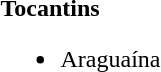<table>
<tr>
<td><strong>Tocantins</strong><br><ul><li>Araguaína</li></ul></td>
</tr>
</table>
